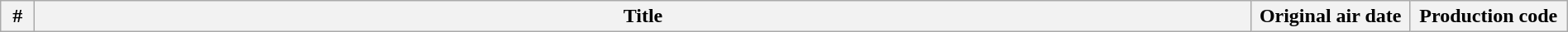<table class="wikitable plainrowheaders" style="width:100%; margin:auto; background:#FFFFFF;">
<tr>
<th width="20">#</th>
<th>Title</th>
<th width="120">Original air date</th>
<th width="120">Production code<br></th>
</tr>
</table>
